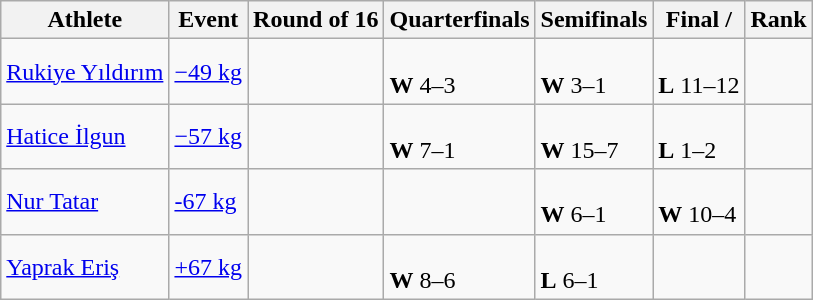<table class="wikitable">
<tr>
<th>Athlete</th>
<th>Event</th>
<th>Round of 16</th>
<th>Quarterfinals</th>
<th>Semifinals</th>
<th>Final / </th>
<th>Rank</th>
</tr>
<tr>
<td><a href='#'>Rukiye Yıldırım</a></td>
<td><a href='#'>−49 kg</a></td>
<td></td>
<td><br><strong>W</strong> 4–3</td>
<td><br><strong>W</strong> 3–1</td>
<td><br><strong>L</strong> 11–12</td>
<td align=center></td>
</tr>
<tr>
<td><a href='#'>Hatice İlgun</a></td>
<td><a href='#'>−57 kg</a></td>
<td></td>
<td><br><strong>W</strong> 7–1</td>
<td><br><strong>W</strong> 15–7</td>
<td><br><strong>L</strong> 1–2</td>
<td align=center></td>
</tr>
<tr>
<td><a href='#'>Nur Tatar</a></td>
<td><a href='#'>-67 kg</a></td>
<td></td>
<td></td>
<td><br><strong>W</strong> 6–1</td>
<td><br><strong>W</strong> 10–4</td>
<td align=center></td>
</tr>
<tr>
<td><a href='#'>Yaprak Eriş</a></td>
<td><a href='#'>+67 kg</a></td>
<td></td>
<td><br><strong>W</strong> 8–6</td>
<td><br><strong>L</strong> 6–1</td>
<td></td>
<td align=center></td>
</tr>
</table>
